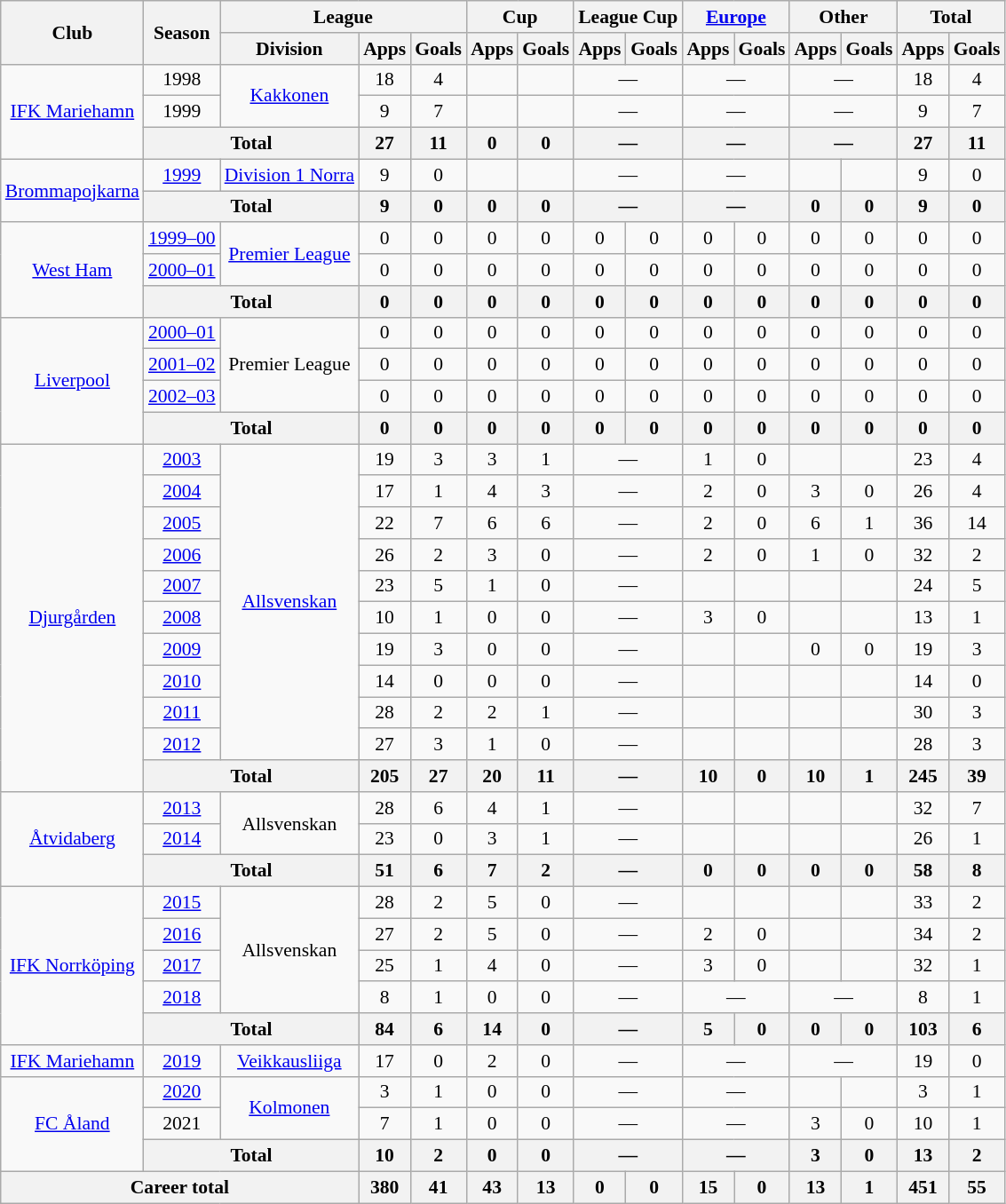<table class="wikitable" style="font-size:90%; text-align:center">
<tr>
<th rowspan="2">Club</th>
<th rowspan="2">Season</th>
<th colspan="3">League</th>
<th colspan="2">Cup</th>
<th colspan="2">League Cup</th>
<th colspan="2"><a href='#'>Europe</a></th>
<th colspan="2">Other</th>
<th colspan="2">Total</th>
</tr>
<tr>
<th>Division</th>
<th>Apps</th>
<th>Goals</th>
<th>Apps</th>
<th>Goals</th>
<th>Apps</th>
<th>Goals</th>
<th>Apps</th>
<th>Goals</th>
<th>Apps</th>
<th>Goals</th>
<th>Apps</th>
<th>Goals</th>
</tr>
<tr>
<td rowspan="3"><a href='#'>IFK Mariehamn</a></td>
<td>1998</td>
<td rowspan="2"><a href='#'>Kakkonen</a></td>
<td>18</td>
<td>4</td>
<td></td>
<td></td>
<td colspan="2">—</td>
<td colspan="2">—</td>
<td colspan="2">—</td>
<td>18</td>
<td>4</td>
</tr>
<tr>
<td>1999</td>
<td>9</td>
<td>7</td>
<td></td>
<td></td>
<td colspan="2">—</td>
<td colspan="2">—</td>
<td colspan="2">—</td>
<td>9</td>
<td>7</td>
</tr>
<tr>
<th colspan="2">Total</th>
<th>27</th>
<th>11</th>
<th>0</th>
<th>0</th>
<th colspan="2">—</th>
<th colspan="2">—</th>
<th colspan="2">—</th>
<th>27</th>
<th>11</th>
</tr>
<tr>
<td rowspan="2"><a href='#'>Brommapojkarna</a></td>
<td><a href='#'>1999</a></td>
<td><a href='#'>Division 1 Norra</a></td>
<td>9</td>
<td>0</td>
<td></td>
<td></td>
<td colspan="2">—</td>
<td colspan="2">—</td>
<td></td>
<td></td>
<td>9</td>
<td>0</td>
</tr>
<tr>
<th colspan="2">Total</th>
<th>9</th>
<th>0</th>
<th>0</th>
<th>0</th>
<th colspan="2">—</th>
<th colspan="2">—</th>
<th>0</th>
<th>0</th>
<th>9</th>
<th>0</th>
</tr>
<tr>
<td rowspan="3"><a href='#'>West Ham</a></td>
<td><a href='#'>1999–00</a></td>
<td rowspan="2"><a href='#'>Premier League</a></td>
<td>0</td>
<td>0</td>
<td>0</td>
<td>0</td>
<td>0</td>
<td>0</td>
<td>0</td>
<td>0</td>
<td>0</td>
<td>0</td>
<td>0</td>
<td>0</td>
</tr>
<tr>
<td><a href='#'>2000–01</a></td>
<td>0</td>
<td>0</td>
<td>0</td>
<td>0</td>
<td>0</td>
<td>0</td>
<td>0</td>
<td>0</td>
<td>0</td>
<td>0</td>
<td>0</td>
<td>0</td>
</tr>
<tr>
<th colspan="2">Total</th>
<th>0</th>
<th>0</th>
<th>0</th>
<th>0</th>
<th>0</th>
<th>0</th>
<th>0</th>
<th>0</th>
<th>0</th>
<th>0</th>
<th>0</th>
<th>0</th>
</tr>
<tr>
<td rowspan="4"><a href='#'>Liverpool</a></td>
<td><a href='#'>2000–01</a></td>
<td rowspan="3">Premier League</td>
<td>0</td>
<td>0</td>
<td>0</td>
<td>0</td>
<td>0</td>
<td>0</td>
<td>0</td>
<td>0</td>
<td>0</td>
<td>0</td>
<td>0</td>
<td>0</td>
</tr>
<tr>
<td><a href='#'>2001–02</a></td>
<td>0</td>
<td>0</td>
<td>0</td>
<td>0</td>
<td>0</td>
<td>0</td>
<td>0</td>
<td>0</td>
<td>0</td>
<td>0</td>
<td>0</td>
<td>0</td>
</tr>
<tr>
<td><a href='#'>2002–03</a></td>
<td>0</td>
<td>0</td>
<td>0</td>
<td>0</td>
<td>0</td>
<td>0</td>
<td>0</td>
<td>0</td>
<td>0</td>
<td>0</td>
<td>0</td>
<td>0</td>
</tr>
<tr>
<th colspan="2">Total</th>
<th>0</th>
<th>0</th>
<th>0</th>
<th>0</th>
<th>0</th>
<th>0</th>
<th>0</th>
<th>0</th>
<th>0</th>
<th>0</th>
<th>0</th>
<th>0</th>
</tr>
<tr>
<td rowspan="11"><a href='#'>Djurgården</a></td>
<td><a href='#'>2003</a></td>
<td rowspan="10"><a href='#'>Allsvenskan</a></td>
<td>19</td>
<td>3</td>
<td>3</td>
<td>1</td>
<td colspan="2">—</td>
<td>1</td>
<td>0</td>
<td></td>
<td></td>
<td>23</td>
<td>4</td>
</tr>
<tr>
<td><a href='#'>2004</a></td>
<td>17</td>
<td>1</td>
<td>4</td>
<td>3</td>
<td colspan="2">—</td>
<td>2</td>
<td>0</td>
<td>3</td>
<td>0</td>
<td>26</td>
<td>4</td>
</tr>
<tr>
<td><a href='#'>2005</a></td>
<td>22</td>
<td>7</td>
<td>6</td>
<td>6</td>
<td colspan="2">—</td>
<td>2</td>
<td>0</td>
<td>6</td>
<td>1</td>
<td>36</td>
<td>14</td>
</tr>
<tr>
<td><a href='#'>2006</a></td>
<td>26</td>
<td>2</td>
<td>3</td>
<td>0</td>
<td colspan="2">—</td>
<td>2</td>
<td>0</td>
<td>1</td>
<td>0</td>
<td>32</td>
<td>2</td>
</tr>
<tr>
<td><a href='#'>2007</a></td>
<td>23</td>
<td>5</td>
<td>1</td>
<td>0</td>
<td colspan="2">—</td>
<td></td>
<td></td>
<td></td>
<td></td>
<td>24</td>
<td>5</td>
</tr>
<tr>
<td><a href='#'>2008</a></td>
<td>10</td>
<td>1</td>
<td>0</td>
<td>0</td>
<td colspan="2">—</td>
<td>3</td>
<td>0</td>
<td></td>
<td></td>
<td>13</td>
<td>1</td>
</tr>
<tr>
<td><a href='#'>2009</a></td>
<td>19</td>
<td>3</td>
<td>0</td>
<td>0</td>
<td colspan="2">—</td>
<td></td>
<td></td>
<td>0</td>
<td>0</td>
<td>19</td>
<td>3</td>
</tr>
<tr>
<td><a href='#'>2010</a></td>
<td>14</td>
<td>0</td>
<td>0</td>
<td>0</td>
<td colspan="2">—</td>
<td></td>
<td></td>
<td></td>
<td></td>
<td>14</td>
<td>0</td>
</tr>
<tr>
<td><a href='#'>2011</a></td>
<td>28</td>
<td>2</td>
<td>2</td>
<td>1</td>
<td colspan="2">—</td>
<td></td>
<td></td>
<td></td>
<td></td>
<td>30</td>
<td>3</td>
</tr>
<tr>
<td><a href='#'>2012</a></td>
<td>27</td>
<td>3</td>
<td>1</td>
<td>0</td>
<td colspan="2">—</td>
<td></td>
<td></td>
<td></td>
<td></td>
<td>28</td>
<td>3</td>
</tr>
<tr>
<th colspan="2">Total</th>
<th>205</th>
<th>27</th>
<th>20</th>
<th>11</th>
<th colspan="2">—</th>
<th>10</th>
<th>0</th>
<th>10</th>
<th>1</th>
<th>245</th>
<th>39</th>
</tr>
<tr>
<td rowspan="3"><a href='#'>Åtvidaberg</a></td>
<td><a href='#'>2013</a></td>
<td rowspan="2">Allsvenskan</td>
<td>28</td>
<td>6</td>
<td>4</td>
<td>1</td>
<td colspan="2">—</td>
<td></td>
<td></td>
<td></td>
<td></td>
<td>32</td>
<td>7</td>
</tr>
<tr>
<td><a href='#'>2014</a></td>
<td>23</td>
<td>0</td>
<td>3</td>
<td>1</td>
<td colspan="2">—</td>
<td></td>
<td></td>
<td></td>
<td></td>
<td>26</td>
<td>1</td>
</tr>
<tr>
<th colspan="2">Total</th>
<th>51</th>
<th>6</th>
<th>7</th>
<th>2</th>
<th colspan="2">—</th>
<th>0</th>
<th>0</th>
<th>0</th>
<th>0</th>
<th>58</th>
<th>8</th>
</tr>
<tr>
<td rowspan="5"><a href='#'>IFK Norrköping</a></td>
<td><a href='#'>2015</a></td>
<td rowspan="4">Allsvenskan</td>
<td>28</td>
<td>2</td>
<td>5</td>
<td>0</td>
<td colspan="2">—</td>
<td></td>
<td></td>
<td></td>
<td></td>
<td>33</td>
<td>2</td>
</tr>
<tr>
<td><a href='#'>2016</a></td>
<td>27</td>
<td>2</td>
<td>5</td>
<td>0</td>
<td colspan="2">—</td>
<td>2</td>
<td>0</td>
<td></td>
<td></td>
<td>34</td>
<td>2</td>
</tr>
<tr>
<td><a href='#'>2017</a></td>
<td>25</td>
<td>1</td>
<td>4</td>
<td>0</td>
<td colspan="2">—</td>
<td>3</td>
<td>0</td>
<td></td>
<td></td>
<td>32</td>
<td>1</td>
</tr>
<tr>
<td><a href='#'>2018</a></td>
<td>8</td>
<td>1</td>
<td>0</td>
<td>0</td>
<td colspan="2">—</td>
<td colspan="2">—</td>
<td colspan="2">—</td>
<td>8</td>
<td>1</td>
</tr>
<tr>
<th colspan="2">Total</th>
<th>84</th>
<th>6</th>
<th>14</th>
<th>0</th>
<th colspan="2">—</th>
<th>5</th>
<th>0</th>
<th>0</th>
<th>0</th>
<th>103</th>
<th>6</th>
</tr>
<tr>
<td><a href='#'>IFK Mariehamn</a></td>
<td><a href='#'>2019</a></td>
<td><a href='#'>Veikkausliiga</a></td>
<td>17</td>
<td>0</td>
<td>2</td>
<td>0</td>
<td colspan="2">—</td>
<td colspan="2">—</td>
<td colspan="2">—</td>
<td>19</td>
<td>0</td>
</tr>
<tr>
<td rowspan="3"><a href='#'>FC Åland</a></td>
<td><a href='#'>2020</a></td>
<td rowspan="2"><a href='#'>Kolmonen</a></td>
<td>3</td>
<td>1</td>
<td>0</td>
<td>0</td>
<td colspan="2">—</td>
<td colspan="2">—</td>
<td></td>
<td></td>
<td>3</td>
<td>1</td>
</tr>
<tr>
<td>2021</td>
<td>7</td>
<td>1</td>
<td>0</td>
<td>0</td>
<td colspan="2">—</td>
<td colspan="2">—</td>
<td>3</td>
<td>0</td>
<td>10</td>
<td>1</td>
</tr>
<tr>
<th colspan="2">Total</th>
<th>10</th>
<th>2</th>
<th>0</th>
<th>0</th>
<th colspan="2">—</th>
<th colspan="2">—</th>
<th>3</th>
<th>0</th>
<th>13</th>
<th>2</th>
</tr>
<tr>
<th colspan="3">Career total</th>
<th>380</th>
<th>41</th>
<th>43</th>
<th>13</th>
<th>0</th>
<th>0</th>
<th>15</th>
<th>0</th>
<th>13</th>
<th>1</th>
<th>451</th>
<th>55</th>
</tr>
</table>
